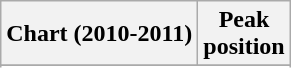<table class="wikitable sortable">
<tr>
<th scope="col">Chart (2010-2011)</th>
<th scope="col">Peak<br>position</th>
</tr>
<tr>
</tr>
<tr>
</tr>
<tr>
</tr>
<tr>
</tr>
</table>
